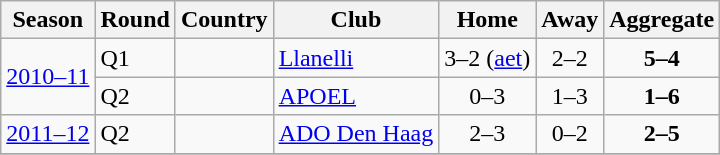<table class="wikitable">
<tr>
<th>Season</th>
<th>Round</th>
<th>Country</th>
<th>Club</th>
<th>Home</th>
<th>Away</th>
<th>Aggregate</th>
</tr>
<tr>
<td rowspan=2><a href='#'>2010–11</a></td>
<td>Q1</td>
<td align="center"></td>
<td><a href='#'>Llanelli</a></td>
<td align="center">3–2 (<a href='#'>aet</a>)</td>
<td align="center">2–2</td>
<td align="center"><strong>5–4</strong></td>
</tr>
<tr>
<td>Q2</td>
<td align="center"></td>
<td><a href='#'>APOEL</a></td>
<td align="center">0–3</td>
<td align="center">1–3</td>
<td align="center"><strong>1–6</strong></td>
</tr>
<tr>
<td><a href='#'>2011–12</a></td>
<td>Q2</td>
<td align="center"></td>
<td><a href='#'>ADO Den Haag</a></td>
<td align="center">2–3</td>
<td align="center">0–2</td>
<td align="center"><strong>2–5</strong></td>
</tr>
<tr>
</tr>
</table>
